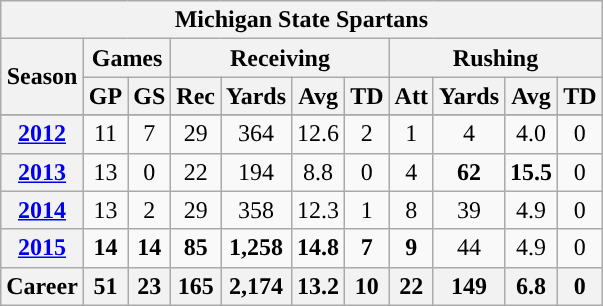<table class="wikitable" style="text-align:center;">
<tr>
<th colspan="11">Michigan State Spartans</th>
</tr>
<tr>
<th rowspan="2">Season</th>
<th colspan="2">Games</th>
<th colspan="4">Receiving</th>
<th colspan="4">Rushing</th>
</tr>
<tr>
<th>GP</th>
<th>GS</th>
<th>Rec</th>
<th>Yards</th>
<th>Avg</th>
<th>TD</th>
<th>Att</th>
<th>Yards</th>
<th>Avg</th>
<th>TD</th>
</tr>
<tr>
</tr>
<tr>
<th><a href='#'>2012</a></th>
<td>11</td>
<td>7</td>
<td>29</td>
<td>364</td>
<td>12.6</td>
<td>2</td>
<td>1</td>
<td>4</td>
<td>4.0</td>
<td>0</td>
</tr>
<tr>
<th><a href='#'>2013</a></th>
<td>13</td>
<td>0</td>
<td>22</td>
<td>194</td>
<td>8.8</td>
<td>0</td>
<td>4</td>
<td><strong>62</strong></td>
<td><strong>15.5</strong></td>
<td>0</td>
</tr>
<tr>
<th><a href='#'>2014</a></th>
<td>13</td>
<td>2</td>
<td>29</td>
<td>358</td>
<td>12.3</td>
<td>1</td>
<td>8</td>
<td>39</td>
<td>4.9</td>
<td>0</td>
</tr>
<tr>
<th><a href='#'>2015</a></th>
<td><strong>14</strong></td>
<td><strong>14</strong></td>
<td><strong>85</strong></td>
<td><strong>1,258</strong></td>
<td><strong>14.8</strong></td>
<td><strong>7</strong></td>
<td><strong>9</strong></td>
<td>44</td>
<td>4.9</td>
<td>0</td>
</tr>
<tr>
<th>Career</th>
<th>51</th>
<th>23</th>
<th>165</th>
<th>2,174</th>
<th>13.2</th>
<th>10</th>
<th>22</th>
<th>149</th>
<th>6.8</th>
<th>0</th>
</tr>
</table>
